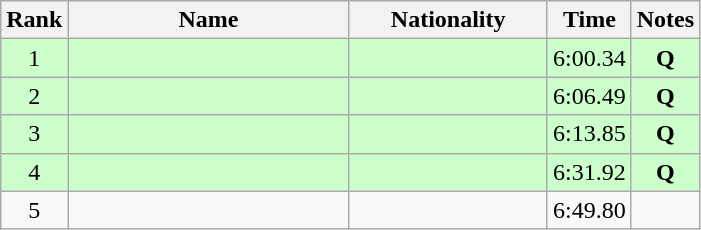<table class="wikitable sortable" style="text-align:center">
<tr>
<th>Rank</th>
<th style="width:180px">Name</th>
<th style="width:125px">Nationality</th>
<th>Time</th>
<th>Notes</th>
</tr>
<tr style="background:#cfc;">
<td>1</td>
<td style="text-align:left;"></td>
<td style="text-align:left;"></td>
<td>6:00.34</td>
<td><strong>Q</strong></td>
</tr>
<tr style="background:#cfc;">
<td>2</td>
<td style="text-align:left;"></td>
<td style="text-align:left;"></td>
<td>6:06.49</td>
<td><strong>Q</strong></td>
</tr>
<tr style="background:#cfc;">
<td>3</td>
<td style="text-align:left;"></td>
<td style="text-align:left;"></td>
<td>6:13.85</td>
<td><strong>Q</strong></td>
</tr>
<tr style="background:#cfc;">
<td>4</td>
<td style="text-align:left;"></td>
<td style="text-align:left;"></td>
<td>6:31.92</td>
<td><strong>Q</strong></td>
</tr>
<tr>
<td>5</td>
<td style="text-align:left;"></td>
<td style="text-align:left;"></td>
<td>6:49.80</td>
<td></td>
</tr>
</table>
